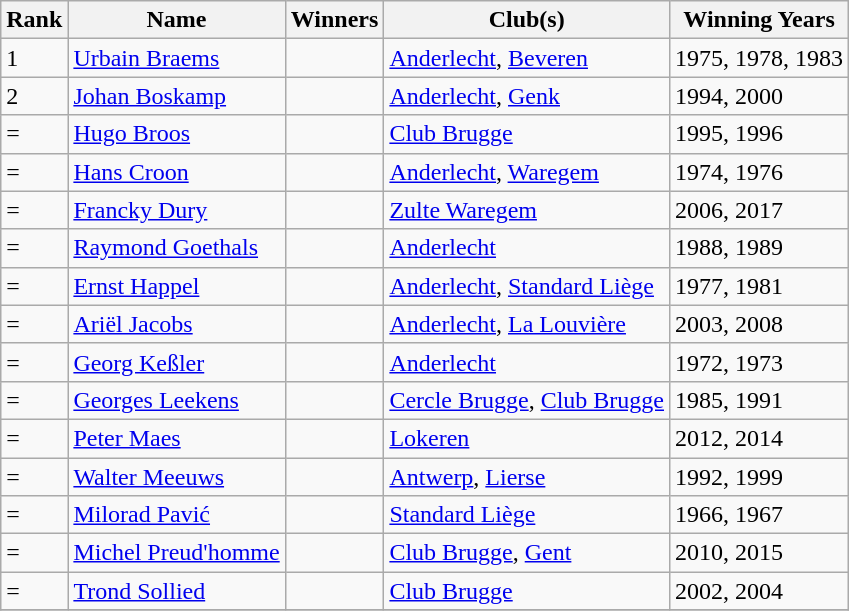<table class="wikitable">
<tr>
<th>Rank</th>
<th>Name</th>
<th>Winners</th>
<th>Club(s)</th>
<th>Winning Years</th>
</tr>
<tr>
<td>1</td>
<td> <a href='#'>Urbain Braems</a></td>
<td></td>
<td><a href='#'>Anderlecht</a>, <a href='#'>Beveren</a></td>
<td>1975, 1978, 1983</td>
</tr>
<tr>
<td>2</td>
<td> <a href='#'>Johan Boskamp</a></td>
<td></td>
<td><a href='#'>Anderlecht</a>, <a href='#'>Genk</a></td>
<td>1994, 2000</td>
</tr>
<tr>
<td>=</td>
<td> <a href='#'>Hugo Broos</a></td>
<td></td>
<td><a href='#'>Club Brugge</a></td>
<td>1995, 1996</td>
</tr>
<tr>
<td>=</td>
<td> <a href='#'>Hans Croon</a></td>
<td></td>
<td><a href='#'>Anderlecht</a>, <a href='#'>Waregem</a></td>
<td>1974, 1976</td>
</tr>
<tr>
<td>=</td>
<td> <a href='#'>Francky Dury</a></td>
<td></td>
<td><a href='#'>Zulte Waregem</a></td>
<td>2006, 2017</td>
</tr>
<tr>
<td>=</td>
<td> <a href='#'>Raymond Goethals</a></td>
<td></td>
<td><a href='#'>Anderlecht</a></td>
<td>1988, 1989</td>
</tr>
<tr>
<td>=</td>
<td> <a href='#'>Ernst Happel</a></td>
<td></td>
<td><a href='#'>Anderlecht</a>, <a href='#'>Standard Liège</a></td>
<td>1977, 1981</td>
</tr>
<tr>
<td>=</td>
<td> <a href='#'>Ariël Jacobs</a></td>
<td></td>
<td><a href='#'>Anderlecht</a>, <a href='#'>La Louvière</a></td>
<td>2003, 2008</td>
</tr>
<tr>
<td>=</td>
<td> <a href='#'>Georg Keßler</a></td>
<td></td>
<td><a href='#'>Anderlecht</a></td>
<td>1972, 1973</td>
</tr>
<tr>
<td>=</td>
<td> <a href='#'>Georges Leekens</a></td>
<td></td>
<td><a href='#'>Cercle Brugge</a>, <a href='#'>Club Brugge</a></td>
<td>1985, 1991</td>
</tr>
<tr>
<td>=</td>
<td> <a href='#'>Peter Maes</a></td>
<td></td>
<td><a href='#'>Lokeren</a></td>
<td>2012, 2014</td>
</tr>
<tr>
<td>=</td>
<td> <a href='#'>Walter Meeuws</a></td>
<td></td>
<td><a href='#'>Antwerp</a>, <a href='#'>Lierse</a></td>
<td>1992, 1999</td>
</tr>
<tr>
<td>=</td>
<td> <a href='#'>Milorad Pavić</a></td>
<td></td>
<td><a href='#'>Standard Liège</a></td>
<td>1966, 1967</td>
</tr>
<tr>
<td>=</td>
<td> <a href='#'>Michel Preud'homme</a></td>
<td></td>
<td><a href='#'>Club Brugge</a>, <a href='#'>Gent</a></td>
<td>2010, 2015</td>
</tr>
<tr>
<td>=</td>
<td> <a href='#'>Trond Sollied</a></td>
<td></td>
<td><a href='#'>Club Brugge</a></td>
<td>2002, 2004</td>
</tr>
<tr>
</tr>
</table>
